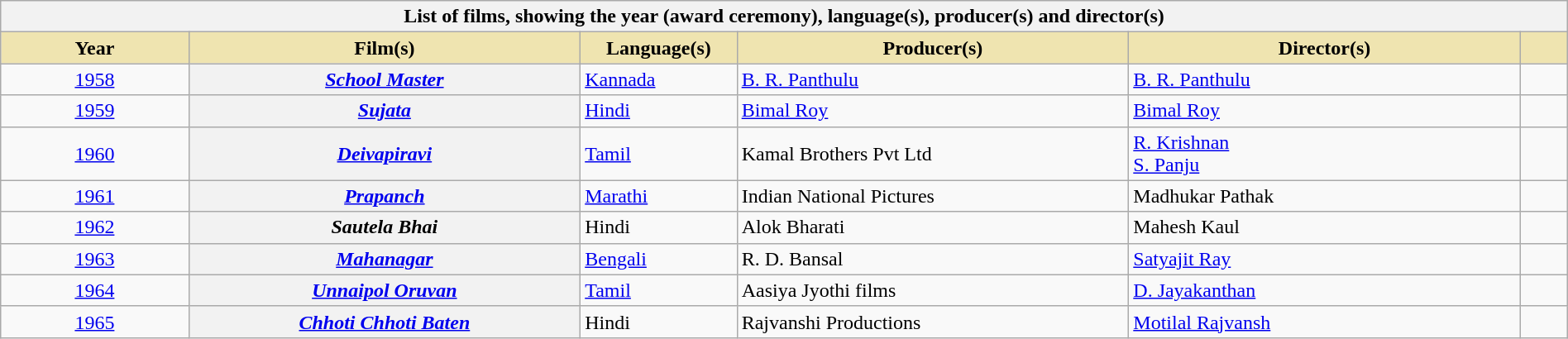<table class="wikitable sortable plainrowheaders" style="width:100%">
<tr>
<th colspan="6">List of films, showing the year (award ceremony), language(s), producer(s) and director(s)</th>
</tr>
<tr>
<th scope="col" style="background-color:#EFE4B0;width:12%">Year</th>
<th scope="col" style="background-color:#EFE4B0;width:25%;">Film(s)</th>
<th scope="col" style="background-color:#EFE4B0;width:10%;">Language(s)</th>
<th scope="col" style="background-color:#EFE4B0;width:25%;">Producer(s)</th>
<th scope="col" style="background-color:#EFE4B0;width:25%;">Director(s)</th>
<th scope="col" style="background-color:#EFE4B0;width:3%;" class="unsortable"></th>
</tr>
<tr>
<td style="text-align:center;"><a href='#'>1958<br></a></td>
<th scope="row"><em><a href='#'>School Master</a></em></th>
<td><a href='#'>Kannada</a></td>
<td><a href='#'>B. R. Panthulu</a></td>
<td><a href='#'>B. R. Panthulu</a></td>
<td align="center"></td>
</tr>
<tr>
<td style="text-align:center;"><a href='#'>1959<br></a></td>
<th scope="row"><em><a href='#'>Sujata</a></em></th>
<td><a href='#'>Hindi</a></td>
<td><a href='#'>Bimal Roy</a></td>
<td><a href='#'>Bimal Roy</a></td>
<td align="center"></td>
</tr>
<tr>
<td style="text-align:center;"><a href='#'>1960<br></a></td>
<th scope="row"><em><a href='#'>Deivapiravi</a></em></th>
<td><a href='#'>Tamil</a></td>
<td>Kamal Brothers Pvt Ltd</td>
<td><a href='#'>R. Krishnan<br>S. Panju</a></td>
<td align="center"></td>
</tr>
<tr>
<td style="text-align:center;"><a href='#'>1961<br></a></td>
<th scope="row"><em><a href='#'>Prapanch</a></em></th>
<td><a href='#'>Marathi</a></td>
<td>Indian National Pictures</td>
<td>Madhukar Pathak</td>
<td align="center"></td>
</tr>
<tr>
<td style="text-align:center;"><a href='#'>1962<br></a></td>
<th scope="row"><em>Sautela Bhai</em></th>
<td>Hindi</td>
<td>Alok Bharati</td>
<td>Mahesh Kaul</td>
<td align="center"></td>
</tr>
<tr>
<td style="text-align:center;"><a href='#'>1963<br></a></td>
<th scope="row"><em><a href='#'>Mahanagar</a></em></th>
<td><a href='#'>Bengali</a></td>
<td>R. D. Bansal</td>
<td><a href='#'>Satyajit Ray</a></td>
<td align="center"></td>
</tr>
<tr>
<td style="text-align:center;"><a href='#'>1964<br></a></td>
<th scope="row"><em><a href='#'>Unnaipol Oruvan</a></em></th>
<td><a href='#'>Tamil</a></td>
<td>Aasiya Jyothi films</td>
<td><a href='#'>D. Jayakanthan</a></td>
<td align="center"></td>
</tr>
<tr>
<td style="text-align:center;"><a href='#'>1965<br></a></td>
<th scope="row"><em><a href='#'>Chhoti Chhoti Baten</a></em></th>
<td>Hindi</td>
<td>Rajvanshi Productions</td>
<td><a href='#'>Motilal Rajvansh</a></td>
<td align="center"></td>
</tr>
</table>
